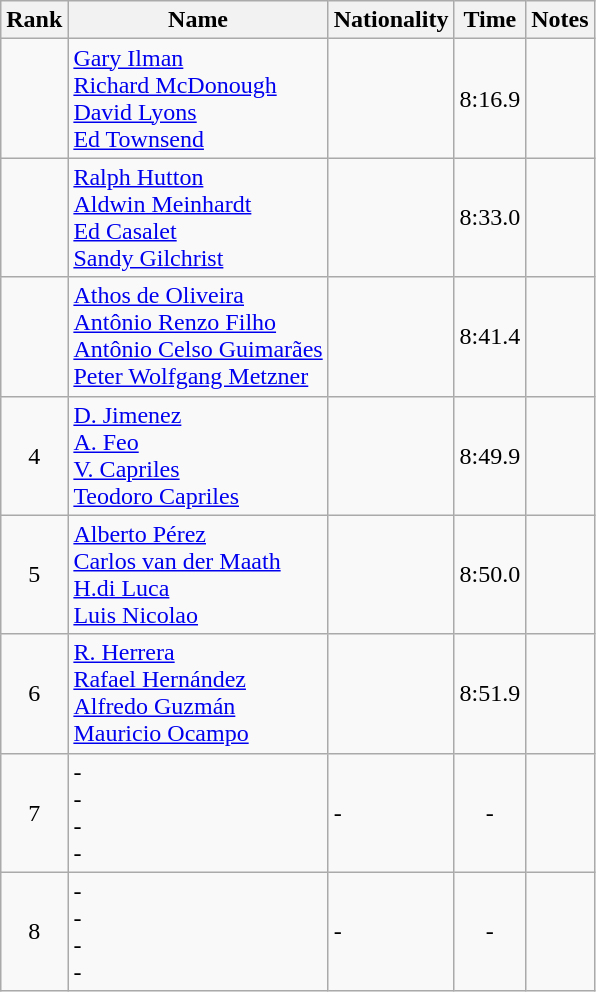<table class="wikitable sortable" style="text-align:center">
<tr>
<th>Rank</th>
<th>Name</th>
<th>Nationality</th>
<th>Time</th>
<th>Notes</th>
</tr>
<tr>
<td></td>
<td align=left><a href='#'>Gary Ilman</a> <br> <a href='#'>Richard McDonough</a> <br> <a href='#'>David Lyons</a> <br> <a href='#'>Ed Townsend</a></td>
<td align=left></td>
<td>8:16.9</td>
<td></td>
</tr>
<tr>
<td></td>
<td align=left><a href='#'>Ralph Hutton</a> <br> <a href='#'>Aldwin Meinhardt</a> <br> <a href='#'>Ed Casalet</a> <br> <a href='#'>Sandy Gilchrist</a></td>
<td align=left></td>
<td>8:33.0</td>
<td></td>
</tr>
<tr>
<td></td>
<td align=left><a href='#'>Athos de Oliveira</a> <br> <a href='#'>Antônio Renzo Filho</a> <br> <a href='#'>Antônio Celso Guimarães</a> <br> <a href='#'>Peter Wolfgang Metzner</a></td>
<td align=left></td>
<td>8:41.4</td>
<td></td>
</tr>
<tr>
<td>4</td>
<td align=left><a href='#'>D. Jimenez</a> <br> <a href='#'>A. Feo</a> <br> <a href='#'>V. Capriles</a> <br> <a href='#'>Teodoro Capriles</a></td>
<td align=left></td>
<td>8:49.9</td>
<td></td>
</tr>
<tr>
<td>5</td>
<td align=left><a href='#'>Alberto Pérez</a> <br> <a href='#'>Carlos van der Maath</a> <br> <a href='#'>H.di Luca</a> <br> <a href='#'>Luis Nicolao</a></td>
<td align=left></td>
<td>8:50.0</td>
<td></td>
</tr>
<tr>
<td>6</td>
<td align=left><a href='#'>R. Herrera</a> <br> <a href='#'>Rafael Hernández</a> <br> <a href='#'>Alfredo Guzmán</a> <br> <a href='#'>Mauricio Ocampo</a></td>
<td align=left></td>
<td>8:51.9</td>
<td></td>
</tr>
<tr>
<td>7</td>
<td align=left>- <br> - <br> - <br> -</td>
<td align=left>-</td>
<td>-</td>
<td></td>
</tr>
<tr>
<td>8</td>
<td align=left>- <br> - <br> - <br> -</td>
<td align=left>-</td>
<td>-</td>
<td></td>
</tr>
</table>
